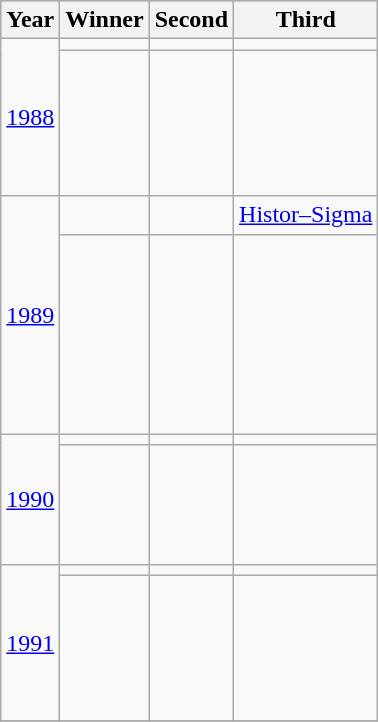<table class="wikitable">
<tr style="background:#ccccff;">
<th>Year</th>
<th>Winner</th>
<th>Second</th>
<th>Third</th>
</tr>
<tr>
<td rowspan=2><a href='#'>1988</a></td>
<td> </td>
<td> </td>
<td> </td>
</tr>
<tr>
<td><small><br><br><br><br><br></small></td>
<td><small><br><br><br><br><br></small></td>
<td><small><br><br><br><br><br></small></td>
</tr>
<tr>
<td rowspan=2><a href='#'>1989</a></td>
<td> </td>
<td> </td>
<td> <a href='#'>Histor–Sigma</a></td>
</tr>
<tr>
<td><small><br><br><br><br><br><br><br></small></td>
<td><small><br><br><br><br><br><br><br></small></td>
<td><small><br><br><br><br><br><br><br></small></td>
</tr>
<tr>
<td rowspan=2><a href='#'>1990</a></td>
<td> </td>
<td> </td>
<td> </td>
</tr>
<tr>
<td><small><br><br><br><br></small></td>
<td><small><br><br><br><br></small></td>
<td valign=top><small><br><br><br></small></td>
</tr>
<tr>
<td rowspan=2><a href='#'>1991</a></td>
<td> </td>
<td> </td>
<td> </td>
</tr>
<tr>
<td><small><br><br><br><br><br></small></td>
<td><small><br><br><br><br><br></small></td>
<td><small><br><br><br><br><br></small></td>
</tr>
<tr>
</tr>
</table>
